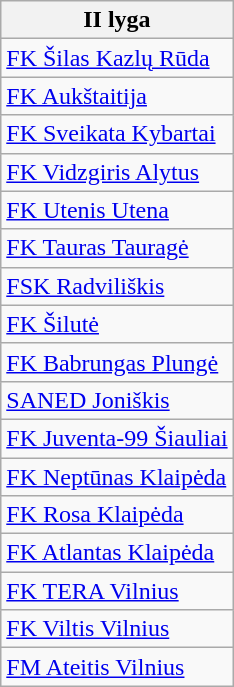<table class="wikitable">
<tr>
<th>II lyga</th>
</tr>
<tr>
<td><a href='#'>FK Šilas Kazlų Rūda</a></td>
</tr>
<tr>
<td><a href='#'>FK Aukštaitija</a></td>
</tr>
<tr>
<td><a href='#'>FK Sveikata Kybartai</a></td>
</tr>
<tr>
<td><a href='#'>FK Vidzgiris Alytus</a></td>
</tr>
<tr>
<td><a href='#'>FK Utenis Utena</a></td>
</tr>
<tr>
<td><a href='#'>FK Tauras Tauragė</a></td>
</tr>
<tr>
<td><a href='#'>FSK Radviliškis</a></td>
</tr>
<tr>
<td><a href='#'>FK Šilutė</a></td>
</tr>
<tr>
<td><a href='#'>FK Babrungas Plungė</a></td>
</tr>
<tr>
<td><a href='#'>SANED Joniškis</a></td>
</tr>
<tr>
<td><a href='#'>FK Juventa-99 Šiauliai</a></td>
</tr>
<tr>
<td><a href='#'>FK Neptūnas Klaipėda</a></td>
</tr>
<tr>
<td><a href='#'>FK Rosa Klaipėda</a></td>
</tr>
<tr>
<td><a href='#'>FK Atlantas Klaipėda</a></td>
</tr>
<tr>
<td><a href='#'>FK TERA Vilnius</a></td>
</tr>
<tr>
<td><a href='#'>FK Viltis Vilnius</a></td>
</tr>
<tr>
<td><a href='#'>FM Ateitis Vilnius</a></td>
</tr>
</table>
